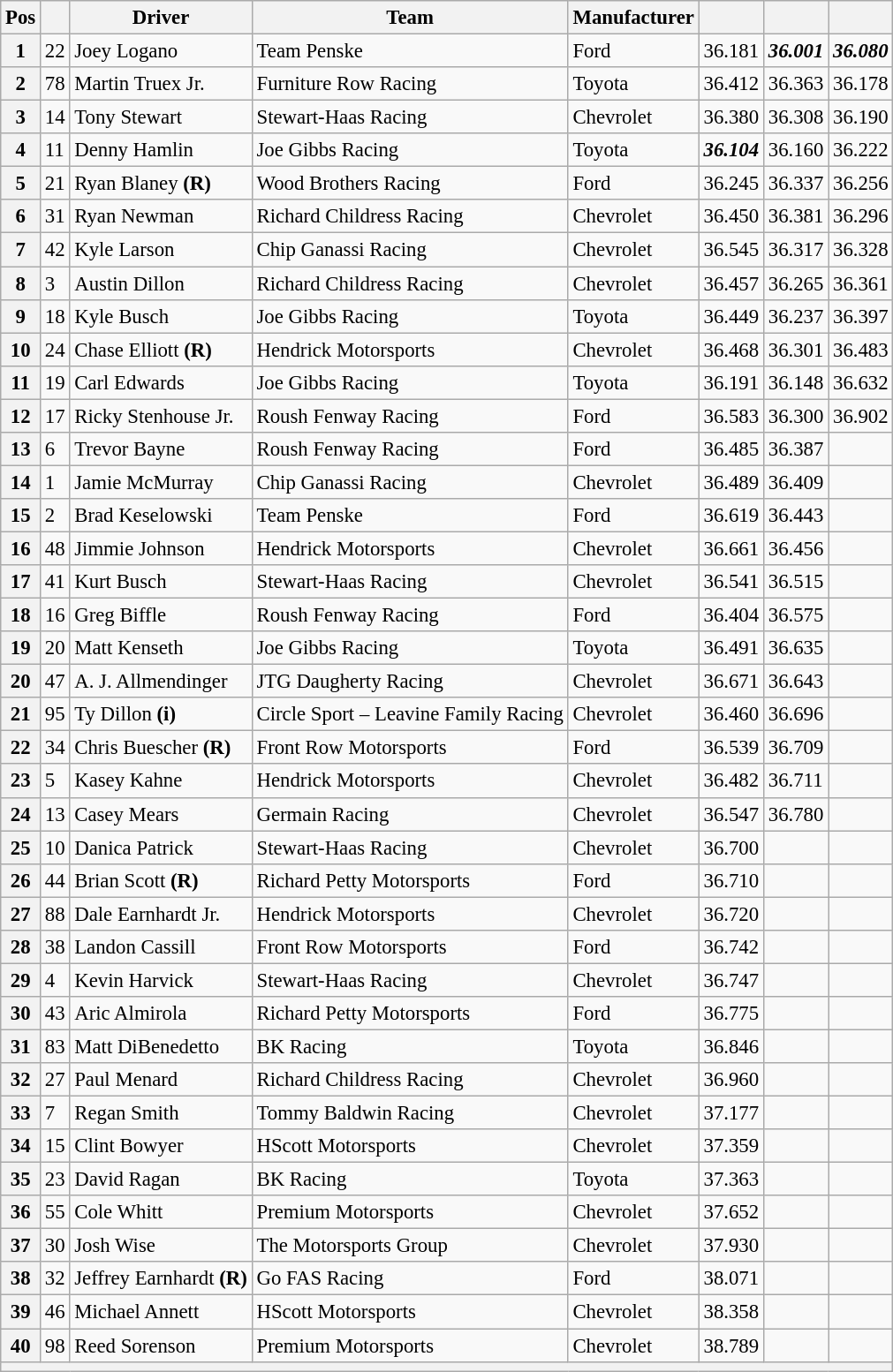<table class="wikitable" style="font-size:95%">
<tr>
<th>Pos</th>
<th></th>
<th>Driver</th>
<th>Team</th>
<th>Manufacturer</th>
<th></th>
<th></th>
<th></th>
</tr>
<tr>
<th>1</th>
<td>22</td>
<td>Joey Logano</td>
<td>Team Penske</td>
<td>Ford</td>
<td>36.181</td>
<td><strong><em>36.001</em></strong></td>
<td><strong><em>36.080</em></strong></td>
</tr>
<tr>
<th>2</th>
<td>78</td>
<td>Martin Truex Jr.</td>
<td>Furniture Row Racing</td>
<td>Toyota</td>
<td>36.412</td>
<td>36.363</td>
<td>36.178</td>
</tr>
<tr>
<th>3</th>
<td>14</td>
<td>Tony Stewart</td>
<td>Stewart-Haas Racing</td>
<td>Chevrolet</td>
<td>36.380</td>
<td>36.308</td>
<td>36.190</td>
</tr>
<tr>
<th>4</th>
<td>11</td>
<td>Denny Hamlin</td>
<td>Joe Gibbs Racing</td>
<td>Toyota</td>
<td><strong><em>36.104</em></strong></td>
<td>36.160</td>
<td>36.222</td>
</tr>
<tr>
<th>5</th>
<td>21</td>
<td>Ryan Blaney <strong>(R)</strong></td>
<td>Wood Brothers Racing</td>
<td>Ford</td>
<td>36.245</td>
<td>36.337</td>
<td>36.256</td>
</tr>
<tr>
<th>6</th>
<td>31</td>
<td>Ryan Newman</td>
<td>Richard Childress Racing</td>
<td>Chevrolet</td>
<td>36.450</td>
<td>36.381</td>
<td>36.296</td>
</tr>
<tr>
<th>7</th>
<td>42</td>
<td>Kyle Larson</td>
<td>Chip Ganassi Racing</td>
<td>Chevrolet</td>
<td>36.545</td>
<td>36.317</td>
<td>36.328</td>
</tr>
<tr>
<th>8</th>
<td>3</td>
<td>Austin Dillon</td>
<td>Richard Childress Racing</td>
<td>Chevrolet</td>
<td>36.457</td>
<td>36.265</td>
<td>36.361</td>
</tr>
<tr>
<th>9</th>
<td>18</td>
<td>Kyle Busch</td>
<td>Joe Gibbs Racing</td>
<td>Toyota</td>
<td>36.449</td>
<td>36.237</td>
<td>36.397</td>
</tr>
<tr>
<th>10</th>
<td>24</td>
<td>Chase Elliott <strong>(R)</strong></td>
<td>Hendrick Motorsports</td>
<td>Chevrolet</td>
<td>36.468</td>
<td>36.301</td>
<td>36.483</td>
</tr>
<tr>
<th>11</th>
<td>19</td>
<td>Carl Edwards</td>
<td>Joe Gibbs Racing</td>
<td>Toyota</td>
<td>36.191</td>
<td>36.148</td>
<td>36.632</td>
</tr>
<tr>
<th>12</th>
<td>17</td>
<td>Ricky Stenhouse Jr.</td>
<td>Roush Fenway Racing</td>
<td>Ford</td>
<td>36.583</td>
<td>36.300</td>
<td>36.902</td>
</tr>
<tr>
<th>13</th>
<td>6</td>
<td>Trevor Bayne</td>
<td>Roush Fenway Racing</td>
<td>Ford</td>
<td>36.485</td>
<td>36.387</td>
<td></td>
</tr>
<tr>
<th>14</th>
<td>1</td>
<td>Jamie McMurray</td>
<td>Chip Ganassi Racing</td>
<td>Chevrolet</td>
<td>36.489</td>
<td>36.409</td>
<td></td>
</tr>
<tr>
<th>15</th>
<td>2</td>
<td>Brad Keselowski</td>
<td>Team Penske</td>
<td>Ford</td>
<td>36.619</td>
<td>36.443</td>
<td></td>
</tr>
<tr>
<th>16</th>
<td>48</td>
<td>Jimmie Johnson</td>
<td>Hendrick Motorsports</td>
<td>Chevrolet</td>
<td>36.661</td>
<td>36.456</td>
<td></td>
</tr>
<tr>
<th>17</th>
<td>41</td>
<td>Kurt Busch</td>
<td>Stewart-Haas Racing</td>
<td>Chevrolet</td>
<td>36.541</td>
<td>36.515</td>
<td></td>
</tr>
<tr>
<th>18</th>
<td>16</td>
<td>Greg Biffle</td>
<td>Roush Fenway Racing</td>
<td>Ford</td>
<td>36.404</td>
<td>36.575</td>
<td></td>
</tr>
<tr>
<th>19</th>
<td>20</td>
<td>Matt Kenseth</td>
<td>Joe Gibbs Racing</td>
<td>Toyota</td>
<td>36.491</td>
<td>36.635</td>
<td></td>
</tr>
<tr>
<th>20</th>
<td>47</td>
<td>A. J. Allmendinger</td>
<td>JTG Daugherty Racing</td>
<td>Chevrolet</td>
<td>36.671</td>
<td>36.643</td>
<td></td>
</tr>
<tr>
<th>21</th>
<td>95</td>
<td>Ty Dillon <strong>(i)</strong></td>
<td>Circle Sport – Leavine Family Racing</td>
<td>Chevrolet</td>
<td>36.460</td>
<td>36.696</td>
<td></td>
</tr>
<tr>
<th>22</th>
<td>34</td>
<td>Chris Buescher <strong>(R)</strong></td>
<td>Front Row Motorsports</td>
<td>Ford</td>
<td>36.539</td>
<td>36.709</td>
<td></td>
</tr>
<tr>
<th>23</th>
<td>5</td>
<td>Kasey Kahne</td>
<td>Hendrick Motorsports</td>
<td>Chevrolet</td>
<td>36.482</td>
<td>36.711</td>
<td></td>
</tr>
<tr>
<th>24</th>
<td>13</td>
<td>Casey Mears</td>
<td>Germain Racing</td>
<td>Chevrolet</td>
<td>36.547</td>
<td>36.780</td>
<td></td>
</tr>
<tr>
<th>25</th>
<td>10</td>
<td>Danica Patrick</td>
<td>Stewart-Haas Racing</td>
<td>Chevrolet</td>
<td>36.700</td>
<td></td>
<td></td>
</tr>
<tr>
<th>26</th>
<td>44</td>
<td>Brian Scott <strong>(R)</strong></td>
<td>Richard Petty Motorsports</td>
<td>Ford</td>
<td>36.710</td>
<td></td>
<td></td>
</tr>
<tr>
<th>27</th>
<td>88</td>
<td>Dale Earnhardt Jr.</td>
<td>Hendrick Motorsports</td>
<td>Chevrolet</td>
<td>36.720</td>
<td></td>
<td></td>
</tr>
<tr>
<th>28</th>
<td>38</td>
<td>Landon Cassill</td>
<td>Front Row Motorsports</td>
<td>Ford</td>
<td>36.742</td>
<td></td>
<td></td>
</tr>
<tr>
<th>29</th>
<td>4</td>
<td>Kevin Harvick</td>
<td>Stewart-Haas Racing</td>
<td>Chevrolet</td>
<td>36.747</td>
<td></td>
<td></td>
</tr>
<tr>
<th>30</th>
<td>43</td>
<td>Aric Almirola</td>
<td>Richard Petty Motorsports</td>
<td>Ford</td>
<td>36.775</td>
<td></td>
<td></td>
</tr>
<tr>
<th>31</th>
<td>83</td>
<td>Matt DiBenedetto</td>
<td>BK Racing</td>
<td>Toyota</td>
<td>36.846</td>
<td></td>
<td></td>
</tr>
<tr>
<th>32</th>
<td>27</td>
<td>Paul Menard</td>
<td>Richard Childress Racing</td>
<td>Chevrolet</td>
<td>36.960</td>
<td></td>
<td></td>
</tr>
<tr>
<th>33</th>
<td>7</td>
<td>Regan Smith</td>
<td>Tommy Baldwin Racing</td>
<td>Chevrolet</td>
<td>37.177</td>
<td></td>
<td></td>
</tr>
<tr>
<th>34</th>
<td>15</td>
<td>Clint Bowyer</td>
<td>HScott Motorsports</td>
<td>Chevrolet</td>
<td>37.359</td>
<td></td>
<td></td>
</tr>
<tr>
<th>35</th>
<td>23</td>
<td>David Ragan</td>
<td>BK Racing</td>
<td>Toyota</td>
<td>37.363</td>
<td></td>
<td></td>
</tr>
<tr>
<th>36</th>
<td>55</td>
<td>Cole Whitt</td>
<td>Premium Motorsports</td>
<td>Chevrolet</td>
<td>37.652</td>
<td></td>
<td></td>
</tr>
<tr>
<th>37</th>
<td>30</td>
<td>Josh Wise</td>
<td>The Motorsports Group</td>
<td>Chevrolet</td>
<td>37.930</td>
<td></td>
<td></td>
</tr>
<tr>
<th>38</th>
<td>32</td>
<td>Jeffrey Earnhardt <strong>(R)</strong></td>
<td>Go FAS Racing</td>
<td>Ford</td>
<td>38.071</td>
<td></td>
<td></td>
</tr>
<tr>
<th>39</th>
<td>46</td>
<td>Michael Annett</td>
<td>HScott Motorsports</td>
<td>Chevrolet</td>
<td>38.358</td>
<td></td>
<td></td>
</tr>
<tr>
<th>40</th>
<td>98</td>
<td>Reed Sorenson</td>
<td>Premium Motorsports</td>
<td>Chevrolet</td>
<td>38.789</td>
<td></td>
<td></td>
</tr>
<tr class="sortbottom">
<th colspan="8"></th>
</tr>
</table>
